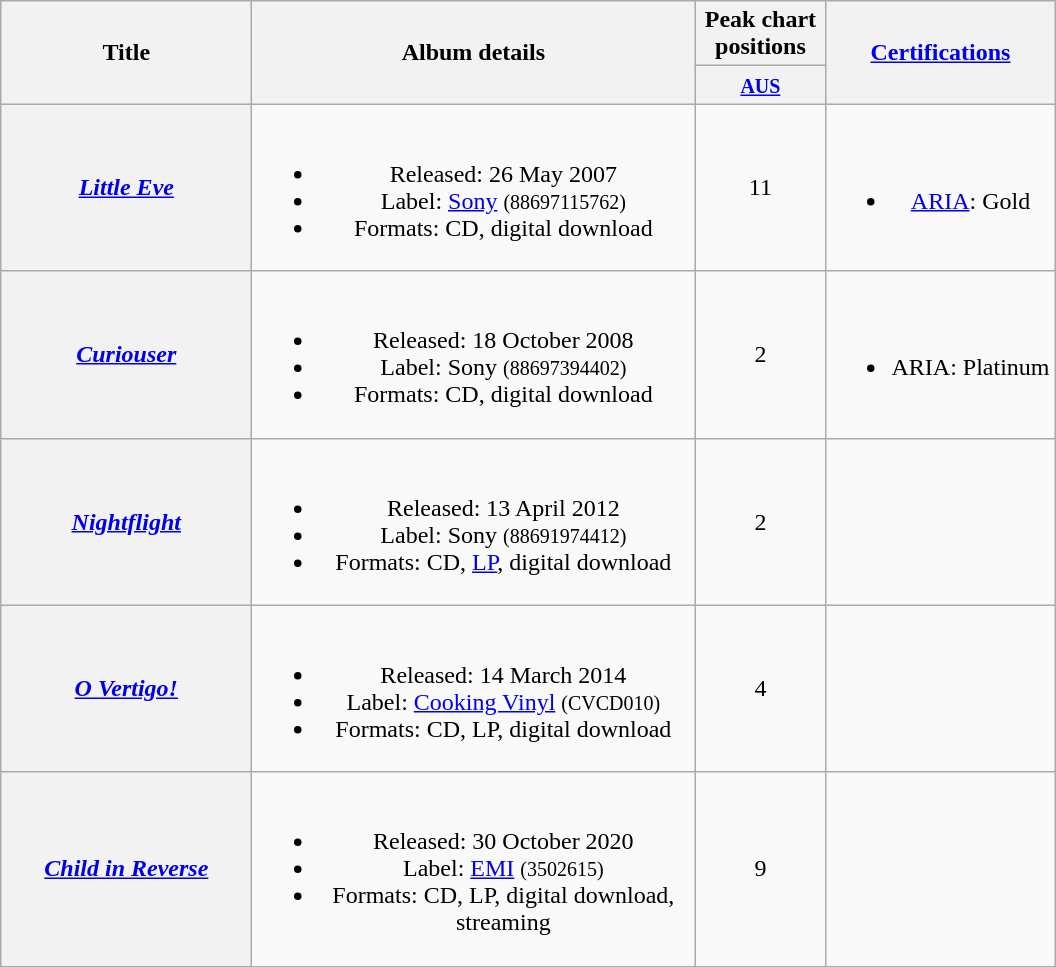<table class="wikitable plainrowheaders" style="text-align:center">
<tr>
<th scope="col" rowspan="2" style="width:10em;">Title</th>
<th scope="col" rowspan="2" style="width:18em;">Album details</th>
<th scope="col" colspan="1" style="width:5em;">Peak chart<br>positions</th>
<th scope="col" rowspan="2" style="width:10m;"><a href='#'>Certifications</a></th>
</tr>
<tr>
<th scope="col" style="text-align:center;"><small><a href='#'>AUS</a><br></small></th>
</tr>
<tr>
<th scope="row"><em><a href='#'>Little Eve</a></em></th>
<td><br><ul><li>Released: 26 May 2007</li><li>Label: <a href='#'>Sony</a> <small>(88697115762)</small></li><li>Formats: CD, digital download</li></ul></td>
<td>11</td>
<td><br><ul><li><a href='#'>ARIA</a>: Gold</li></ul></td>
</tr>
<tr>
<th scope="row"><em><a href='#'>Curiouser</a></em></th>
<td><br><ul><li>Released: 18 October 2008</li><li>Label: Sony <small>(88697394402)</small></li><li>Formats: CD, digital download</li></ul></td>
<td>2</td>
<td><br><ul><li>ARIA: Platinum</li></ul></td>
</tr>
<tr>
<th scope="row"><em><a href='#'>Nightflight</a></em></th>
<td><br><ul><li>Released: 13 April 2012</li><li>Label: Sony <small>(88691974412)</small></li><li>Formats: CD, <a href='#'>LP</a>, digital download</li></ul></td>
<td>2</td>
<td></td>
</tr>
<tr>
<th scope="row"><em><a href='#'>O Vertigo!</a></em></th>
<td><br><ul><li>Released: 14 March 2014</li><li>Label: <a href='#'>Cooking Vinyl</a> <small>(CVCD010)</small></li><li>Formats: CD, LP, digital download</li></ul></td>
<td>4</td>
<td></td>
</tr>
<tr>
<th scope="row"><em><a href='#'>Child in Reverse</a></em></th>
<td><br><ul><li>Released: 30 October 2020</li><li>Label: <a href='#'>EMI</a> <small>(3502615)</small></li><li>Formats: CD, LP, digital download, streaming</li></ul></td>
<td>9</td>
<td></td>
</tr>
</table>
